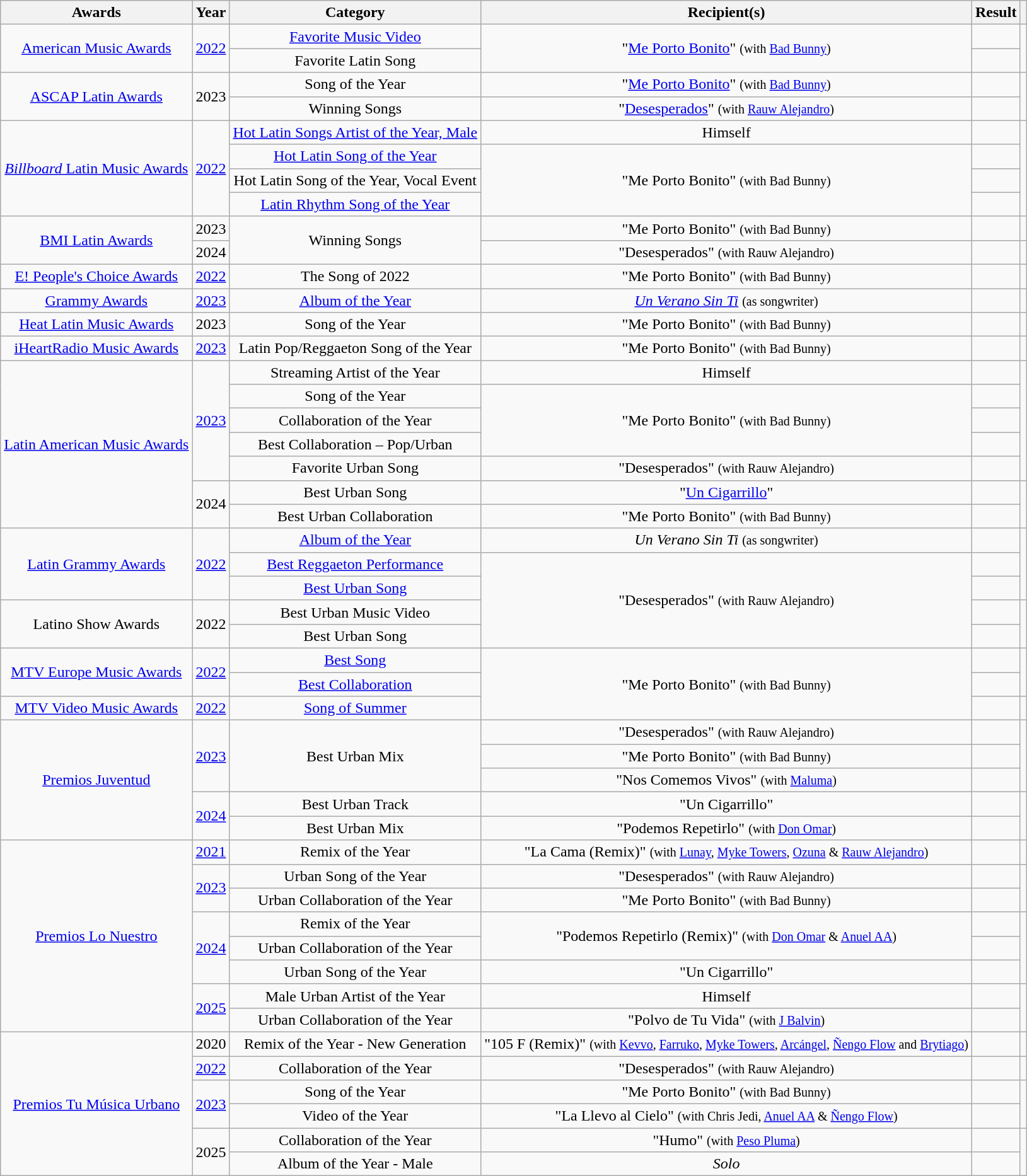<table class="wikitable sortable plainrowheaders;" style="text-align:center;">
<tr>
<th scope="col">Awards</th>
<th scope="col">Year</th>
<th scope="col">Category</th>
<th scope="col">Recipient(s)</th>
<th>Result</th>
<th class="unsortable"></th>
</tr>
<tr>
<td rowspan="2"><a href='#'>American Music Awards</a></td>
<td rowspan="2"><a href='#'>2022</a></td>
<td><a href='#'>Favorite Music Video</a></td>
<td rowspan="2">"<a href='#'>Me Porto Bonito</a>" <small>(with <a href='#'>Bad Bunny</a>)</small></td>
<td></td>
<td rowspan="2"></td>
</tr>
<tr>
<td>Favorite Latin Song</td>
<td></td>
</tr>
<tr>
<td rowspan="2"><a href='#'>ASCAP Latin Awards</a></td>
<td rowspan="2">2023</td>
<td>Song of the Year</td>
<td>"<a href='#'>Me Porto Bonito</a>" <small>(with <a href='#'>Bad Bunny</a>)</small></td>
<td></td>
<td rowspan="2"></td>
</tr>
<tr>
<td>Winning Songs</td>
<td>"<a href='#'>Desesperados</a>" <small>(with <a href='#'>Rauw Alejandro</a>)</small></td>
<td></td>
</tr>
<tr>
<td rowspan="4"><a href='#'><em>Billboard</em> Latin Music Awards</a></td>
<td rowspan="4"><a href='#'>2022</a></td>
<td><a href='#'>Hot Latin Songs Artist of the Year, Male</a></td>
<td>Himself</td>
<td></td>
<td rowspan="4"></td>
</tr>
<tr>
<td><a href='#'>Hot Latin Song of the Year</a></td>
<td rowspan="3">"Me Porto Bonito" <small>(with Bad Bunny)</small></td>
<td></td>
</tr>
<tr>
<td>Hot Latin Song of the Year, Vocal Event</td>
<td></td>
</tr>
<tr>
<td><a href='#'>Latin Rhythm Song of the Year</a></td>
<td></td>
</tr>
<tr>
<td rowspan="2"><a href='#'>BMI Latin Awards</a></td>
<td>2023</td>
<td rowspan="2">Winning Songs</td>
<td>"Me Porto Bonito" <small>(with Bad Bunny)</small></td>
<td></td>
<td></td>
</tr>
<tr>
<td>2024</td>
<td>"Desesperados" <small>(with Rauw Alejandro)</small></td>
<td></td>
<td></td>
</tr>
<tr>
<td><a href='#'>E! People's Choice Awards</a></td>
<td><a href='#'>2022</a></td>
<td>The Song of 2022</td>
<td>"Me Porto Bonito" <small>(with Bad Bunny)</small></td>
<td></td>
<td></td>
</tr>
<tr>
<td><a href='#'>Grammy Awards</a></td>
<td><a href='#'>2023</a></td>
<td><a href='#'>Album of the Year</a></td>
<td><em><a href='#'>Un Verano Sin Ti</a></em> <small>(as songwriter)</small></td>
<td></td>
<td></td>
</tr>
<tr>
<td><a href='#'>Heat Latin Music Awards</a></td>
<td>2023</td>
<td>Song of the Year</td>
<td>"Me Porto Bonito" <small>(with Bad Bunny)</small></td>
<td></td>
<td></td>
</tr>
<tr>
<td><a href='#'>iHeartRadio Music Awards</a></td>
<td><a href='#'>2023</a></td>
<td>Latin Pop/Reggaeton Song of the Year</td>
<td>"Me Porto Bonito" <small>(with Bad Bunny)</small></td>
<td></td>
<td></td>
</tr>
<tr>
<td rowspan="7"><a href='#'>Latin American Music Awards</a></td>
<td rowspan="5"><a href='#'>2023</a></td>
<td>Streaming Artist of the Year</td>
<td>Himself</td>
<td></td>
<td rowspan="5"></td>
</tr>
<tr>
<td>Song of the Year</td>
<td rowspan="3">"Me Porto Bonito" <small>(with Bad Bunny)</small></td>
<td></td>
</tr>
<tr>
<td>Collaboration of the Year</td>
<td></td>
</tr>
<tr>
<td>Best Collaboration – Pop/Urban</td>
<td></td>
</tr>
<tr>
<td>Favorite Urban Song</td>
<td>"Desesperados" <small>(with Rauw Alejandro)</small></td>
<td></td>
</tr>
<tr>
<td rowspan="2">2024</td>
<td>Best Urban Song</td>
<td>"<a href='#'>Un Cigarrillo</a>"</td>
<td></td>
<td rowspan="2"></td>
</tr>
<tr>
<td>Best Urban Collaboration</td>
<td>"Me Porto Bonito" <small>(with Bad Bunny)</small></td>
<td></td>
</tr>
<tr>
<td rowspan="3"><a href='#'>Latin Grammy Awards</a></td>
<td rowspan="3"><a href='#'>2022</a></td>
<td><a href='#'>Album of the Year</a></td>
<td><em>Un Verano Sin Ti</em> <small>(as songwriter)</small></td>
<td></td>
<td rowspan="3"></td>
</tr>
<tr>
<td><a href='#'>Best Reggaeton Performance</a></td>
<td rowspan="4">"Desesperados" <small>(with Rauw Alejandro)</small></td>
<td></td>
</tr>
<tr>
<td><a href='#'>Best Urban Song</a></td>
<td></td>
</tr>
<tr>
<td rowspan="2">Latino Show Awards</td>
<td rowspan="2">2022</td>
<td>Best Urban Music Video</td>
<td></td>
<td rowspan="2"></td>
</tr>
<tr>
<td>Best Urban Song</td>
<td></td>
</tr>
<tr>
<td rowspan="2"><a href='#'>MTV Europe Music Awards</a></td>
<td rowspan="2"><a href='#'>2022</a></td>
<td><a href='#'>Best Song</a></td>
<td rowspan="3">"Me Porto Bonito" <small>(with Bad Bunny)</small></td>
<td></td>
<td rowspan="2"></td>
</tr>
<tr>
<td><a href='#'>Best Collaboration</a></td>
<td></td>
</tr>
<tr>
<td><a href='#'>MTV Video Music Awards</a></td>
<td><a href='#'>2022</a></td>
<td><a href='#'>Song of Summer</a></td>
<td></td>
<td></td>
</tr>
<tr>
<td rowspan="5"><a href='#'>Premios Juventud</a></td>
<td rowspan="3"><a href='#'>2023</a></td>
<td rowspan="3">Best Urban Mix</td>
<td>"Desesperados" <small>(with Rauw Alejandro)</small></td>
<td></td>
<td rowspan="3"><br></td>
</tr>
<tr>
<td>"Me Porto Bonito" <small>(with Bad Bunny)</small></td>
<td></td>
</tr>
<tr>
<td>"Nos Comemos Vivos" <small>(with <a href='#'>Maluma</a>)</small></td>
<td></td>
</tr>
<tr>
<td rowspan="2"><a href='#'>2024</a></td>
<td>Best Urban Track</td>
<td>"Un Cigarrillo"</td>
<td></td>
<td rowspan="2"></td>
</tr>
<tr>
<td>Best Urban Mix</td>
<td>"Podemos Repetirlo" <small>(with <a href='#'>Don Omar</a>)</small></td>
<td></td>
</tr>
<tr>
<td rowspan="8"><a href='#'>Premios Lo Nuestro</a></td>
<td><a href='#'>2021</a></td>
<td>Remix of the Year</td>
<td>"La Cama (Remix)" <small>(with <a href='#'>Lunay</a>, <a href='#'>Myke Towers</a>, <a href='#'>Ozuna</a> & <a href='#'>Rauw Alejandro</a>)</small></td>
<td></td>
<td></td>
</tr>
<tr>
<td rowspan="2"><a href='#'>2023</a></td>
<td>Urban Song of the Year</td>
<td>"Desesperados" <small>(with Rauw Alejandro)</small></td>
<td></td>
<td rowspan="2"></td>
</tr>
<tr>
<td>Urban Collaboration of the Year</td>
<td>"Me Porto Bonito" <small>(with Bad Bunny)</small></td>
<td></td>
</tr>
<tr>
<td rowspan="3"><a href='#'>2024</a></td>
<td>Remix of the Year</td>
<td rowspan="2">"Podemos Repetirlo (Remix)" <small>(with <a href='#'>Don Omar</a> & <a href='#'>Anuel AA</a>)</small></td>
<td></td>
<td rowspan="3"></td>
</tr>
<tr>
<td>Urban Collaboration of the Year</td>
<td></td>
</tr>
<tr>
<td>Urban Song of the Year</td>
<td>"Un Cigarrillo"</td>
<td></td>
</tr>
<tr>
<td rowspan="2"><a href='#'>2025</a></td>
<td>Male Urban Artist of the Year</td>
<td>Himself</td>
<td></td>
<td rowspan="2"></td>
</tr>
<tr>
<td>Urban Collaboration of the Year</td>
<td>"Polvo de Tu Vida" <small>(with <a href='#'>J Balvin</a>)</small></td>
<td></td>
</tr>
<tr>
<td rowspan="6"><a href='#'>Premios Tu Música Urbano</a></td>
<td>2020</td>
<td>Remix of the Year - New Generation</td>
<td>"105 F (Remix)" <small>(with <a href='#'>Kevvo</a>, <a href='#'>Farruko</a>, <a href='#'>Myke Towers</a>, <a href='#'>Arcángel</a>, <a href='#'>Ñengo Flow</a> and <a href='#'>Brytiago</a>)</small></td>
<td></td>
<td></td>
</tr>
<tr>
<td><a href='#'>2022</a></td>
<td>Collaboration of the Year</td>
<td>"Desesperados" <small>(with Rauw Alejandro)</small></td>
<td></td>
<td></td>
</tr>
<tr>
<td rowspan="2"><a href='#'>2023</a></td>
<td>Song of the Year</td>
<td>"Me Porto Bonito" <small>(with Bad Bunny)</small></td>
<td></td>
<td rowspan="2"></td>
</tr>
<tr>
<td>Video of the Year</td>
<td>"La Llevo al Cielo" <small>(with Chris Jedi, <a href='#'>Anuel AA</a> & <a href='#'>Ñengo Flow</a>)</small></td>
<td></td>
</tr>
<tr>
<td rowspan="2">2025</td>
<td>Collaboration of the Year</td>
<td>"Humo" <small>(with <a href='#'>Peso Pluma</a>)</small></td>
<td></td>
<td rowspan="2"></td>
</tr>
<tr>
<td>Album of the Year - Male</td>
<td><em>Solo</em></td>
<td></td>
</tr>
</table>
